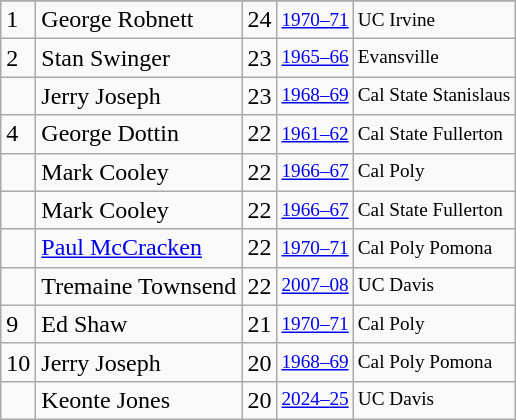<table class="wikitable">
<tr>
</tr>
<tr>
<td>1</td>
<td>George Robnett</td>
<td>24</td>
<td style="font-size:80%;"><a href='#'>1970–71</a></td>
<td style="font-size:80%;">UC Irvine</td>
</tr>
<tr>
<td>2</td>
<td>Stan Swinger</td>
<td>23</td>
<td style="font-size:80%;"><a href='#'>1965–66</a></td>
<td style="font-size:80%;">Evansville</td>
</tr>
<tr>
<td></td>
<td>Jerry Joseph</td>
<td>23</td>
<td style="font-size:80%;"><a href='#'>1968–69</a></td>
<td style="font-size:80%;">Cal State Stanislaus</td>
</tr>
<tr>
<td>4</td>
<td>George Dottin</td>
<td>22</td>
<td style="font-size:80%;"><a href='#'>1961–62</a></td>
<td style="font-size:80%;">Cal State Fullerton</td>
</tr>
<tr>
<td></td>
<td>Mark Cooley</td>
<td>22</td>
<td style="font-size:80%;"><a href='#'>1966–67</a></td>
<td style="font-size:80%;">Cal Poly</td>
</tr>
<tr>
<td></td>
<td>Mark Cooley</td>
<td>22</td>
<td style="font-size:80%;"><a href='#'>1966–67</a></td>
<td style="font-size:80%;">Cal State Fullerton</td>
</tr>
<tr>
<td></td>
<td><a href='#'>Paul McCracken</a></td>
<td>22</td>
<td style="font-size:80%;"><a href='#'>1970–71</a></td>
<td style="font-size:80%;">Cal Poly Pomona</td>
</tr>
<tr>
<td></td>
<td>Tremaine Townsend</td>
<td>22</td>
<td style="font-size:80%;"><a href='#'>2007–08</a></td>
<td style="font-size:80%;">UC Davis</td>
</tr>
<tr>
<td>9</td>
<td>Ed Shaw</td>
<td>21</td>
<td style="font-size:80%;"><a href='#'>1970–71</a></td>
<td style="font-size:80%;">Cal Poly</td>
</tr>
<tr>
<td>10</td>
<td>Jerry Joseph</td>
<td>20</td>
<td style="font-size:80%;"><a href='#'>1968–69</a></td>
<td style="font-size:80%;">Cal Poly Pomona</td>
</tr>
<tr>
<td></td>
<td>Keonte Jones</td>
<td>20</td>
<td style="font-size:80%;"><a href='#'>2024–25</a></td>
<td style="font-size:80%;">UC Davis</td>
</tr>
</table>
